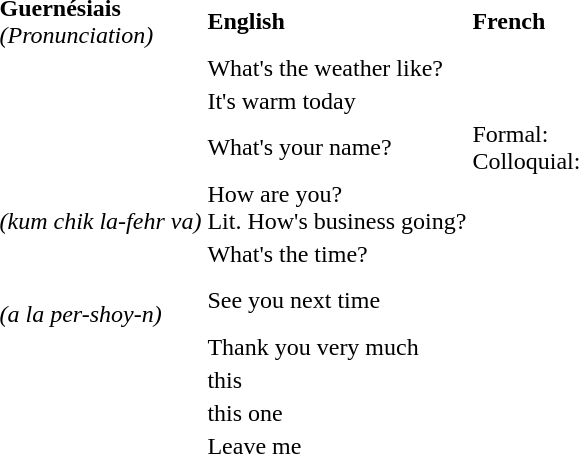<table>
<tr>
<td><strong>Guernésiais</strong><br><em>(Pronunciation)</em></td>
<td><strong>English</strong></td>
<td><strong>French</strong></td>
</tr>
<tr>
<td></td>
<td>What's the weather like?</td>
<td></td>
</tr>
<tr>
<td></td>
<td>It's warm today</td>
<td></td>
</tr>
<tr>
<td></td>
<td>What's your name?</td>
<td>Formal: <br>Colloquial: </td>
</tr>
<tr>
<td><br><em>(kum chik la-fehr va)</em></td>
<td>How are you?<br>Lit. How's business going?</td>
<td></td>
</tr>
<tr>
<td></td>
<td>What's the time?</td>
<td></td>
</tr>
<tr>
<td><br><em>(a la per-shoy-n)</em></td>
<td>See you next time</td>
<td></td>
</tr>
<tr>
<td></td>
<td>Thank you very much</td>
<td></td>
</tr>
<tr>
<td></td>
<td>this</td>
<td></td>
</tr>
<tr>
<td></td>
<td>this one</td>
<td></td>
</tr>
<tr>
<td></td>
<td>Leave me</td>
<td></td>
</tr>
</table>
